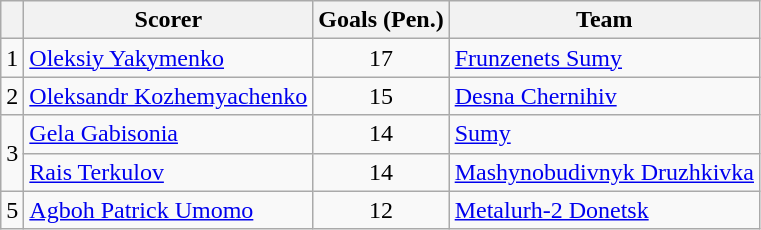<table class="wikitable">
<tr>
<th></th>
<th>Scorer</th>
<th>Goals (Pen.)</th>
<th>Team</th>
</tr>
<tr>
<td>1</td>
<td><a href='#'>Oleksiy Yakymenko</a></td>
<td align=center>17</td>
<td><a href='#'>Frunzenets Sumy</a></td>
</tr>
<tr>
<td>2</td>
<td><a href='#'>Oleksandr Kozhemyachenko</a></td>
<td align=center>15</td>
<td><a href='#'>Desna Chernihiv</a></td>
</tr>
<tr>
<td rowspan="2">3</td>
<td><a href='#'>Gela Gabisonia</a></td>
<td align=center>14</td>
<td><a href='#'>Sumy</a></td>
</tr>
<tr>
<td><a href='#'>Rais Terkulov</a></td>
<td align=center>14</td>
<td><a href='#'>Mashynobudivnyk Druzhkivka</a></td>
</tr>
<tr>
<td>5</td>
<td><a href='#'>Agboh Patrick Umomo</a></td>
<td align=center>12</td>
<td><a href='#'>Metalurh-2 Donetsk</a></td>
</tr>
</table>
